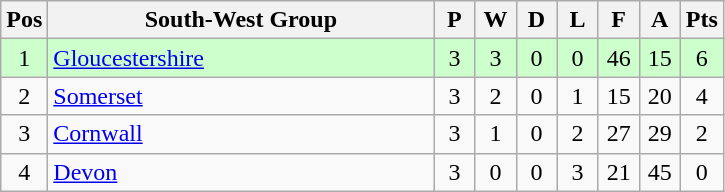<table class="wikitable" style="font-size: 100%">
<tr>
<th width=20>Pos</th>
<th width=250>South-West Group</th>
<th width=20>P</th>
<th width=20>W</th>
<th width=20>D</th>
<th width=20>L</th>
<th width=20>F</th>
<th width=20>A</th>
<th width=20>Pts</th>
</tr>
<tr align=center style="background: #CCFFCC;">
<td>1</td>
<td align="left"><a href='#'>Gloucestershire</a></td>
<td>3</td>
<td>3</td>
<td>0</td>
<td>0</td>
<td>46</td>
<td>15</td>
<td>6</td>
</tr>
<tr align=center>
<td>2</td>
<td align="left"><a href='#'>Somerset</a></td>
<td>3</td>
<td>2</td>
<td>0</td>
<td>1</td>
<td>15</td>
<td>20</td>
<td>4</td>
</tr>
<tr align=center>
<td>3</td>
<td align="left"><a href='#'>Cornwall</a></td>
<td>3</td>
<td>1</td>
<td>0</td>
<td>2</td>
<td>27</td>
<td>29</td>
<td>2</td>
</tr>
<tr align=center>
<td>4</td>
<td align="left"><a href='#'>Devon</a></td>
<td>3</td>
<td>0</td>
<td>0</td>
<td>3</td>
<td>21</td>
<td>45</td>
<td>0</td>
</tr>
</table>
